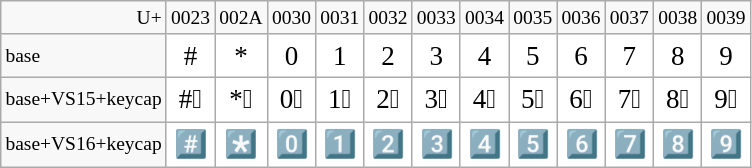<table class="wikitable nounderlines" style="border-collapse:collapse;background:#FFFFFF;font-size:large;text-align:center">
<tr style="background:#F8F8F8;font-size:small">
<td style="text-align:right">U+</td>
<td>0023</td>
<td>002A</td>
<td>0030</td>
<td>0031</td>
<td>0032</td>
<td>0033</td>
<td>0034</td>
<td>0035</td>
<td>0036</td>
<td>0037</td>
<td>0038</td>
<td>0039</td>
</tr>
<tr>
<td style="background:#F8F8F8;font-size:small;text-align:left">base</td>
<td>#</td>
<td>*</td>
<td>0</td>
<td>1</td>
<td>2</td>
<td>3</td>
<td>4</td>
<td>5</td>
<td>6</td>
<td>7</td>
<td>8</td>
<td>9</td>
</tr>
<tr>
<td style="background:#F8F8F8;font-size:small;text-align:left">base+VS15+keycap</td>
<td>#&#xfe0e;&#x20e3;</td>
<td>*&#xfe0e;&#x20e3;</td>
<td>0&#xfe0e;&#x20e3;</td>
<td>1&#xfe0e;&#x20e3;</td>
<td>2&#xfe0e;&#x20e3;</td>
<td>3&#xfe0e;&#x20e3;</td>
<td>4&#xfe0e;&#x20e3;</td>
<td>5&#xfe0e;&#x20e3;</td>
<td>6&#xfe0e;&#x20e3;</td>
<td>7&#xfe0e;&#x20e3;</td>
<td>8&#xfe0e;&#x20e3;</td>
<td>9&#xfe0e;&#x20e3;</td>
</tr>
<tr>
<td style="background:#F8F8F8;font-size:small;text-align:left">base+VS16+keycap</td>
<td>#&#xfe0f;&#x20e3;</td>
<td>*&#xfe0f;&#x20e3;</td>
<td>0&#xfe0f;&#x20e3;</td>
<td>1&#xfe0f;&#x20e3;</td>
<td>2&#xfe0f;&#x20e3;</td>
<td>3&#xfe0f;&#x20e3;</td>
<td>4&#xfe0f;&#x20e3;</td>
<td>5&#xfe0f;&#x20e3;</td>
<td>6&#xfe0f;&#x20e3;</td>
<td>7&#xfe0f;&#x20e3;</td>
<td>8&#xfe0f;&#x20e3;</td>
<td>9&#xfe0f;&#x20e3;</td>
</tr>
</table>
